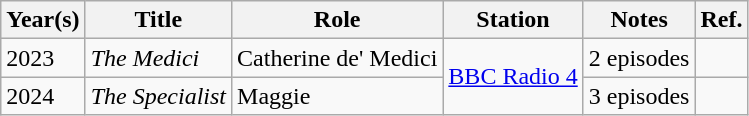<table class="wikitable">
<tr>
<th>Year(s)</th>
<th>Title</th>
<th>Role</th>
<th>Station</th>
<th>Notes</th>
<th>Ref.</th>
</tr>
<tr>
<td>2023</td>
<td><em>The Medici</em></td>
<td>Catherine de' Medici</td>
<td rowspan="2"><a href='#'>BBC Radio 4</a></td>
<td>2 episodes</td>
<td></td>
</tr>
<tr>
<td>2024</td>
<td><em>The Specialist</em></td>
<td>Maggie</td>
<td>3 episodes</td>
<td></td>
</tr>
</table>
